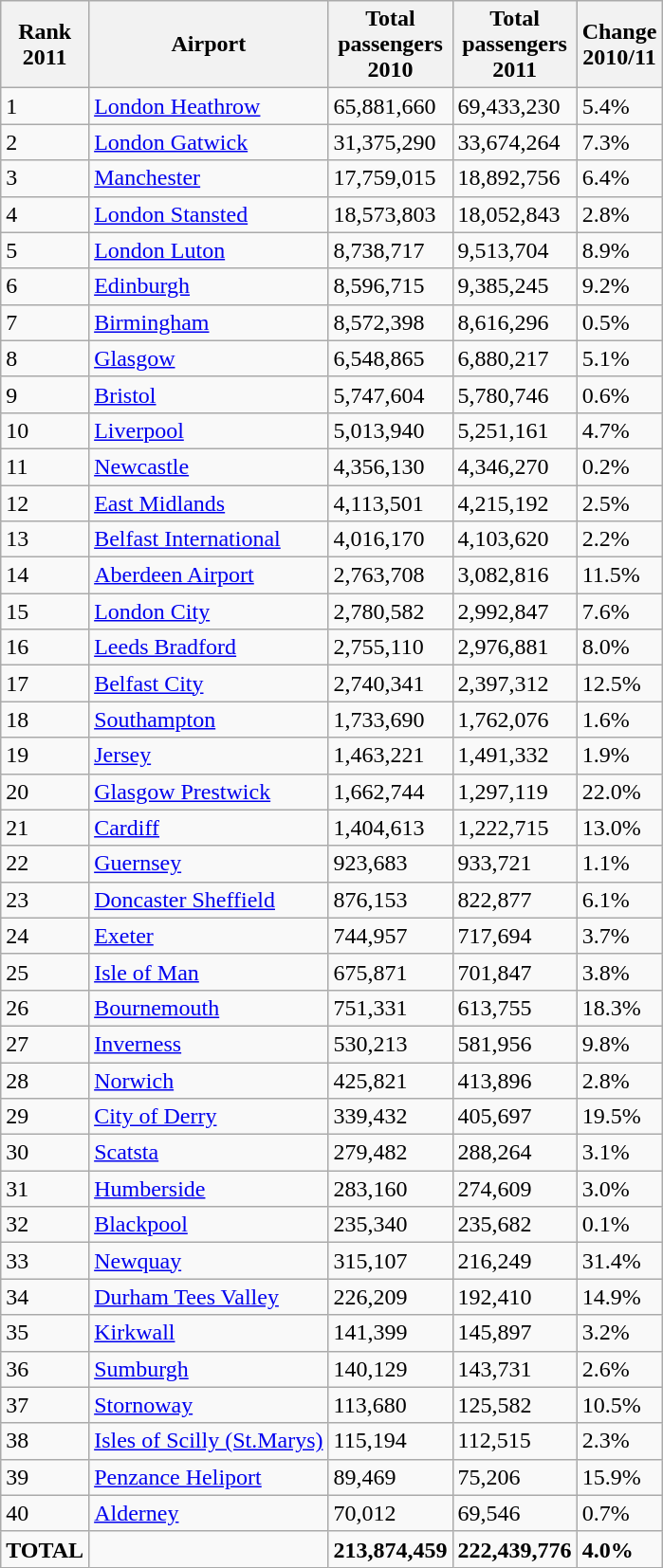<table class="wikitable sortable">
<tr>
<th>Rank<br>2011</th>
<th>Airport</th>
<th>Total<br>passengers<br>2010</th>
<th>Total<br>passengers<br>2011 <br><small></small></th>
<th>Change<br>2010/11</th>
</tr>
<tr>
<td>1</td>
<td><a href='#'>London Heathrow</a></td>
<td>65,881,660</td>
<td>69,433,230</td>
<td>5.4%</td>
</tr>
<tr>
<td>2</td>
<td><a href='#'>London Gatwick</a></td>
<td>31,375,290</td>
<td>33,674,264</td>
<td>7.3%</td>
</tr>
<tr>
<td>3</td>
<td><a href='#'>Manchester</a></td>
<td>17,759,015</td>
<td>18,892,756</td>
<td>6.4%</td>
</tr>
<tr>
<td>4</td>
<td><a href='#'>London Stansted</a></td>
<td>18,573,803</td>
<td>18,052,843</td>
<td>2.8%</td>
</tr>
<tr>
<td>5</td>
<td><a href='#'>London Luton</a></td>
<td>8,738,717</td>
<td>9,513,704</td>
<td>8.9%</td>
</tr>
<tr>
<td>6</td>
<td><a href='#'>Edinburgh</a></td>
<td>8,596,715</td>
<td>9,385,245</td>
<td>9.2%</td>
</tr>
<tr>
<td>7</td>
<td><a href='#'>Birmingham</a></td>
<td>8,572,398</td>
<td>8,616,296</td>
<td>0.5%</td>
</tr>
<tr>
<td>8</td>
<td><a href='#'>Glasgow</a></td>
<td>6,548,865</td>
<td>6,880,217</td>
<td>5.1%</td>
</tr>
<tr>
<td>9</td>
<td><a href='#'>Bristol</a></td>
<td>5,747,604</td>
<td>5,780,746</td>
<td>0.6%</td>
</tr>
<tr>
<td>10</td>
<td><a href='#'>Liverpool</a></td>
<td>5,013,940</td>
<td>5,251,161</td>
<td>4.7%</td>
</tr>
<tr>
<td>11</td>
<td><a href='#'>Newcastle</a></td>
<td>4,356,130</td>
<td>4,346,270</td>
<td>0.2%</td>
</tr>
<tr>
<td>12</td>
<td><a href='#'>East Midlands</a></td>
<td>4,113,501</td>
<td>4,215,192</td>
<td>2.5%</td>
</tr>
<tr>
<td>13</td>
<td><a href='#'>Belfast International</a></td>
<td>4,016,170</td>
<td>4,103,620</td>
<td>2.2%</td>
</tr>
<tr>
<td>14</td>
<td><a href='#'>Aberdeen Airport</a></td>
<td>2,763,708</td>
<td>3,082,816</td>
<td>11.5%</td>
</tr>
<tr>
<td>15</td>
<td><a href='#'>London City</a></td>
<td>2,780,582</td>
<td>2,992,847</td>
<td>7.6%</td>
</tr>
<tr>
<td>16</td>
<td><a href='#'>Leeds Bradford</a></td>
<td>2,755,110</td>
<td>2,976,881</td>
<td>8.0%</td>
</tr>
<tr>
<td>17</td>
<td><a href='#'>Belfast City</a></td>
<td>2,740,341</td>
<td>2,397,312</td>
<td>12.5%</td>
</tr>
<tr>
<td>18</td>
<td><a href='#'>Southampton</a></td>
<td>1,733,690</td>
<td>1,762,076</td>
<td>1.6%</td>
</tr>
<tr>
<td>19</td>
<td><a href='#'>Jersey</a></td>
<td>1,463,221</td>
<td>1,491,332</td>
<td>1.9%</td>
</tr>
<tr>
<td>20</td>
<td><a href='#'>Glasgow Prestwick</a></td>
<td>1,662,744</td>
<td>1,297,119</td>
<td>22.0%</td>
</tr>
<tr>
<td>21</td>
<td><a href='#'>Cardiff</a></td>
<td>1,404,613</td>
<td>1,222,715</td>
<td>13.0%</td>
</tr>
<tr>
<td>22</td>
<td><a href='#'>Guernsey</a></td>
<td>923,683</td>
<td>933,721</td>
<td>1.1%</td>
</tr>
<tr>
<td>23</td>
<td><a href='#'>Doncaster Sheffield</a></td>
<td>876,153</td>
<td>822,877</td>
<td>6.1%</td>
</tr>
<tr>
<td>24</td>
<td><a href='#'>Exeter</a></td>
<td>744,957</td>
<td>717,694</td>
<td>3.7%</td>
</tr>
<tr>
<td>25</td>
<td><a href='#'>Isle of Man</a></td>
<td>675,871</td>
<td>701,847</td>
<td>3.8%</td>
</tr>
<tr>
<td>26</td>
<td><a href='#'>Bournemouth</a></td>
<td>751,331</td>
<td>613,755</td>
<td>18.3%</td>
</tr>
<tr>
<td>27</td>
<td><a href='#'>Inverness</a></td>
<td>530,213</td>
<td>581,956</td>
<td>9.8%</td>
</tr>
<tr>
<td>28</td>
<td><a href='#'>Norwich</a></td>
<td>425,821</td>
<td>413,896</td>
<td>2.8%</td>
</tr>
<tr>
<td>29</td>
<td><a href='#'>City of Derry</a></td>
<td>339,432</td>
<td>405,697</td>
<td>19.5%</td>
</tr>
<tr>
<td>30</td>
<td><a href='#'>Scatsta</a></td>
<td>279,482</td>
<td>288,264</td>
<td>3.1%</td>
</tr>
<tr>
<td>31</td>
<td><a href='#'>Humberside</a></td>
<td>283,160</td>
<td>274,609</td>
<td>3.0%</td>
</tr>
<tr>
<td>32</td>
<td><a href='#'>Blackpool</a></td>
<td>235,340</td>
<td>235,682</td>
<td>0.1%</td>
</tr>
<tr>
<td>33</td>
<td><a href='#'>Newquay</a></td>
<td>315,107</td>
<td>216,249</td>
<td>31.4%</td>
</tr>
<tr>
<td>34</td>
<td><a href='#'>Durham Tees Valley</a></td>
<td>226,209</td>
<td>192,410</td>
<td>14.9%</td>
</tr>
<tr>
<td>35</td>
<td><a href='#'>Kirkwall</a></td>
<td>141,399</td>
<td>145,897</td>
<td>3.2%</td>
</tr>
<tr>
<td>36</td>
<td><a href='#'>Sumburgh</a></td>
<td>140,129</td>
<td>143,731</td>
<td>2.6%</td>
</tr>
<tr>
<td>37</td>
<td><a href='#'>Stornoway</a></td>
<td>113,680</td>
<td>125,582</td>
<td>10.5%</td>
</tr>
<tr>
<td>38</td>
<td><a href='#'>Isles of Scilly (St.Marys)</a></td>
<td>115,194</td>
<td>112,515</td>
<td>2.3%</td>
</tr>
<tr>
<td>39</td>
<td><a href='#'>Penzance Heliport</a></td>
<td>89,469</td>
<td>75,206</td>
<td>15.9%</td>
</tr>
<tr>
<td>40</td>
<td><a href='#'>Alderney</a></td>
<td>70,012</td>
<td>69,546</td>
<td>0.7%</td>
</tr>
<tr class="sortbottom">
<td><strong>TOTAL</strong></td>
<td></td>
<td><strong>213,874,459</strong></td>
<td><strong>222,439,776</strong></td>
<td><strong>4.0%</strong></td>
</tr>
</table>
